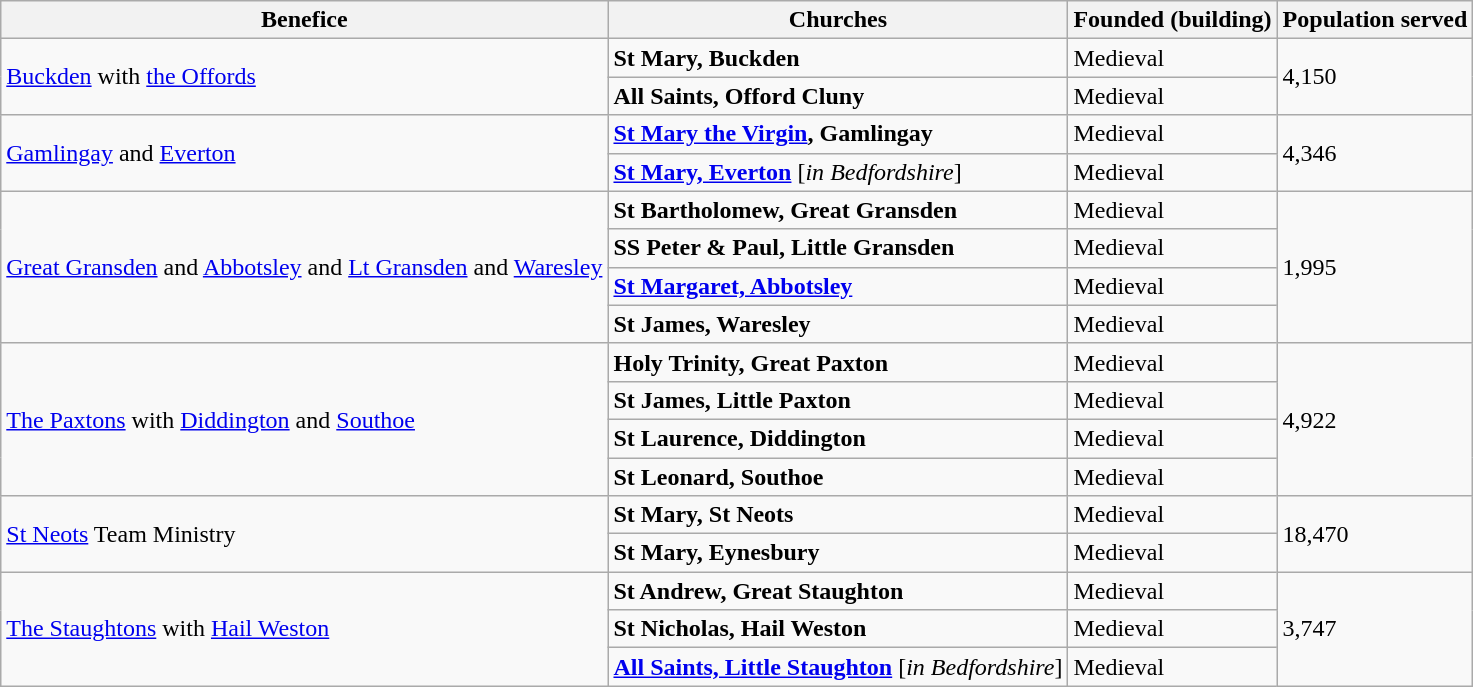<table class="wikitable">
<tr>
<th>Benefice</th>
<th>Churches</th>
<th>Founded (building)</th>
<th>Population served<strong></strong></th>
</tr>
<tr>
<td rowspan="2"><a href='#'>Buckden</a> with <a href='#'>the Offords</a></td>
<td><strong>St Mary, Buckden</strong></td>
<td>Medieval</td>
<td rowspan="2">4,150</td>
</tr>
<tr>
<td><strong>All Saints, Offord Cluny</strong></td>
<td>Medieval</td>
</tr>
<tr>
<td rowspan="2"><a href='#'>Gamlingay</a> and <a href='#'>Everton</a></td>
<td><strong><a href='#'>St Mary the Virgin</a>, Gamlingay</strong></td>
<td>Medieval</td>
<td rowspan="2">4,346</td>
</tr>
<tr>
<td><a href='#'><strong>St Mary, Everton</strong></a> [<em>in</em> <em>Bedfordshire</em>]</td>
<td>Medieval</td>
</tr>
<tr>
<td rowspan="4"><a href='#'>Great Gransden</a> and <a href='#'>Abbotsley</a> and <a href='#'>Lt Gransden</a> and <a href='#'>Waresley</a></td>
<td><strong>St Bartholomew, Great Gransden</strong></td>
<td>Medieval</td>
<td rowspan="4">1,995</td>
</tr>
<tr>
<td><strong>SS Peter & Paul, Little Gransden</strong></td>
<td>Medieval</td>
</tr>
<tr>
<td><a href='#'><strong>St Margaret, Abbotsley</strong></a></td>
<td>Medieval</td>
</tr>
<tr>
<td><strong>St James, Waresley</strong></td>
<td>Medieval</td>
</tr>
<tr>
<td rowspan="4"><a href='#'>The Paxtons</a> with <a href='#'>Diddington</a> and <a href='#'>Southoe</a></td>
<td><strong>Holy Trinity, Great Paxton</strong></td>
<td>Medieval</td>
<td rowspan="4">4,922</td>
</tr>
<tr>
<td><strong>St James, Little Paxton</strong></td>
<td>Medieval</td>
</tr>
<tr>
<td><strong>St Laurence, Diddington</strong></td>
<td>Medieval</td>
</tr>
<tr>
<td><strong>St Leonard, Southoe</strong></td>
<td>Medieval</td>
</tr>
<tr>
<td rowspan="2"><a href='#'>St Neots</a> Team Ministry</td>
<td><strong>St Mary, St Neots</strong></td>
<td>Medieval</td>
<td rowspan="2">18,470</td>
</tr>
<tr>
<td><strong>St Mary, Eynesbury</strong></td>
<td>Medieval</td>
</tr>
<tr>
<td rowspan="3"><a href='#'>The Staughtons</a> with <a href='#'>Hail Weston</a></td>
<td><strong>St Andrew, Great Staughton</strong></td>
<td>Medieval</td>
<td rowspan="3">3,747</td>
</tr>
<tr>
<td><strong>St Nicholas, Hail Weston</strong></td>
<td>Medieval</td>
</tr>
<tr>
<td><a href='#'><strong>All Saints, Little Staughton</strong></a> [<em>in</em> <em>Bedfordshire</em>]</td>
<td>Medieval</td>
</tr>
</table>
